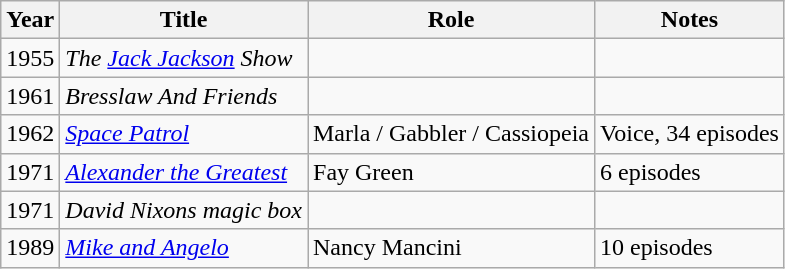<table class="wikitable sortable">
<tr>
<th>Year</th>
<th>Title</th>
<th>Role</th>
<th class="unsortable">Notes</th>
</tr>
<tr>
<td>1955</td>
<td data-sort-value="Jack Jackson Show, The"><em>The <a href='#'>Jack Jackson</a> Show</em></td>
<td></td>
<td></td>
</tr>
<tr>
<td>1961</td>
<td><em>Bresslaw And Friends</em></td>
<td></td>
<td></td>
</tr>
<tr>
<td>1962</td>
<td><em><a href='#'>Space Patrol</a></em></td>
<td>Marla / Gabbler / Cassiopeia</td>
<td>Voice, 34 episodes</td>
</tr>
<tr>
<td>1971</td>
<td><em><a href='#'>Alexander the Greatest</a></em></td>
<td>Fay Green</td>
<td>6 episodes</td>
</tr>
<tr>
<td>1971</td>
<td><em>David Nixons magic box</em></td>
<td></td>
<td></td>
</tr>
<tr>
<td>1989</td>
<td><em><a href='#'>Mike and Angelo</a></em></td>
<td>Nancy Mancini</td>
<td>10 episodes</td>
</tr>
</table>
